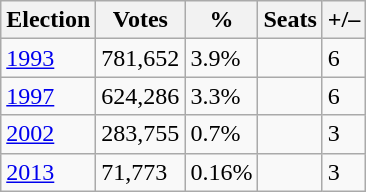<table class="wikitable">
<tr>
<th><strong>Election</strong></th>
<th><strong>Votes</strong></th>
<th><strong>%</strong></th>
<th><strong>Seats</strong></th>
<th>+/–</th>
</tr>
<tr>
<td><a href='#'>1993</a></td>
<td>781,652</td>
<td>3.9%</td>
<td></td>
<td> 6</td>
</tr>
<tr>
<td><a href='#'>1997</a></td>
<td>624,286</td>
<td>3.3%</td>
<td></td>
<td> 6</td>
</tr>
<tr>
<td><a href='#'>2002</a></td>
<td>283,755</td>
<td>0.7%</td>
<td></td>
<td> 3</td>
</tr>
<tr>
<td><a href='#'>2013</a></td>
<td>71,773</td>
<td>0.16%</td>
<td></td>
<td> 3</td>
</tr>
</table>
